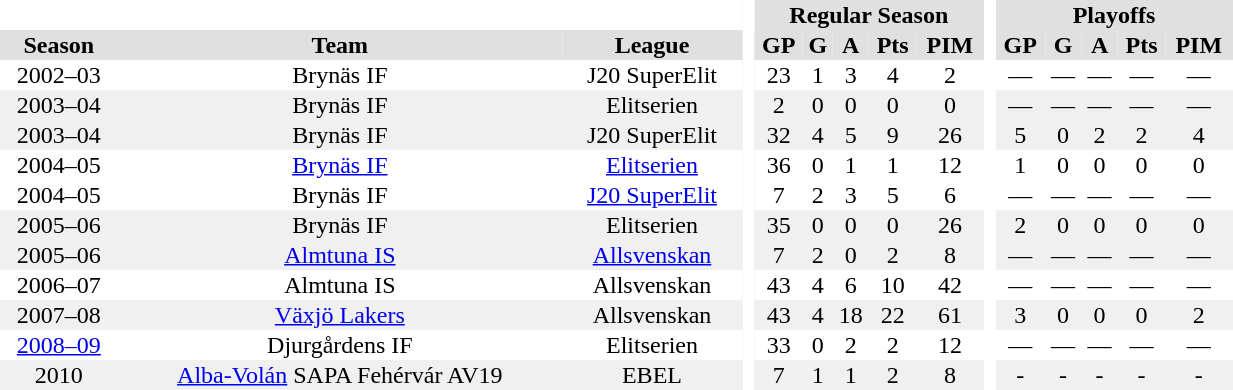<table BORDER="0" CELLPADDING="1" CELLSPACING="0" width="65%" style="text-align:center">
<tr bgcolor="#e0e0e0">
<th colspan="3" bgcolor="#ffffff"> </th>
<th rowspan="99" bgcolor="#ffffff"> </th>
<th colspan="5">Regular Season</th>
<th rowspan="99" bgcolor="#ffffff"> </th>
<th colspan="5">Playoffs</th>
</tr>
<tr bgcolor="#e0e0e0">
<th>Season</th>
<th>Team</th>
<th>League</th>
<th>GP</th>
<th>G</th>
<th>A</th>
<th>Pts</th>
<th>PIM</th>
<th>GP</th>
<th>G</th>
<th>A</th>
<th>Pts</th>
<th>PIM</th>
</tr>
<tr>
<td>2002–03</td>
<td>Brynäs IF</td>
<td>J20 SuperElit</td>
<td>23</td>
<td>1</td>
<td>3</td>
<td>4</td>
<td>2</td>
<td>—</td>
<td>—</td>
<td>—</td>
<td>—</td>
<td>—</td>
</tr>
<tr bgcolor="#f0f0f0">
<td>2003–04</td>
<td>Brynäs IF</td>
<td>Elitserien</td>
<td>2</td>
<td>0</td>
<td>0</td>
<td>0</td>
<td>0</td>
<td>—</td>
<td>—</td>
<td>—</td>
<td>—</td>
<td>—</td>
</tr>
<tr bgcolor="#f0f0f0">
<td>2003–04</td>
<td>Brynäs IF</td>
<td>J20 SuperElit</td>
<td>32</td>
<td>4</td>
<td>5</td>
<td>9</td>
<td>26</td>
<td>5</td>
<td>0</td>
<td>2</td>
<td>2</td>
<td>4</td>
</tr>
<tr>
<td>2004–05</td>
<td><a href='#'>Brynäs IF</a></td>
<td><a href='#'>Elitserien</a></td>
<td>36</td>
<td>0</td>
<td>1</td>
<td>1</td>
<td>12</td>
<td>1</td>
<td>0</td>
<td>0</td>
<td>0</td>
<td>0</td>
</tr>
<tr>
<td>2004–05</td>
<td>Brynäs IF</td>
<td><a href='#'>J20 SuperElit</a></td>
<td>7</td>
<td>2</td>
<td>3</td>
<td>5</td>
<td>6</td>
<td>—</td>
<td>—</td>
<td>—</td>
<td>—</td>
<td>—</td>
</tr>
<tr>
</tr>
<tr bgcolor="#f0f0f0">
<td>2005–06</td>
<td>Brynäs IF</td>
<td>Elitserien</td>
<td>35</td>
<td>0</td>
<td>0</td>
<td>0</td>
<td>26</td>
<td>2</td>
<td>0</td>
<td>0</td>
<td>0</td>
<td>0</td>
</tr>
<tr>
</tr>
<tr bgcolor="#f0f0f0">
<td>2005–06</td>
<td><a href='#'>Almtuna IS</a></td>
<td><a href='#'>Allsvenskan</a></td>
<td>7</td>
<td>2</td>
<td>0</td>
<td>2</td>
<td>8</td>
<td>—</td>
<td>—</td>
<td>—</td>
<td>—</td>
<td>—</td>
</tr>
<tr>
<td>2006–07</td>
<td>Almtuna IS</td>
<td>Allsvenskan</td>
<td>43</td>
<td>4</td>
<td>6</td>
<td>10</td>
<td>42</td>
<td>—</td>
<td>—</td>
<td>—</td>
<td>—</td>
<td>—</td>
</tr>
<tr>
</tr>
<tr bgcolor="#f0f0f0">
<td>2007–08</td>
<td><a href='#'>Växjö Lakers</a></td>
<td>Allsvenskan</td>
<td>43</td>
<td>4</td>
<td>18</td>
<td>22</td>
<td>61</td>
<td>3</td>
<td>0</td>
<td>0</td>
<td>0</td>
<td>2</td>
</tr>
<tr>
<td><a href='#'>2008–09</a></td>
<td>Djurgårdens IF</td>
<td>Elitserien</td>
<td>33</td>
<td>0</td>
<td>2</td>
<td>2</td>
<td>12</td>
<td>—</td>
<td>—</td>
<td>—</td>
<td>—</td>
<td>—</td>
</tr>
<tr>
</tr>
<tr bgcolor="#f0f0f0">
<td>2010</td>
<td><a href='#'>Alba-Volán</a> SAPA Fehérvár AV19</td>
<td>EBEL</td>
<td>7</td>
<td>1</td>
<td>1</td>
<td>2</td>
<td>8</td>
<td>-</td>
<td>-</td>
<td>-</td>
<td>-</td>
<td>-</td>
</tr>
</table>
